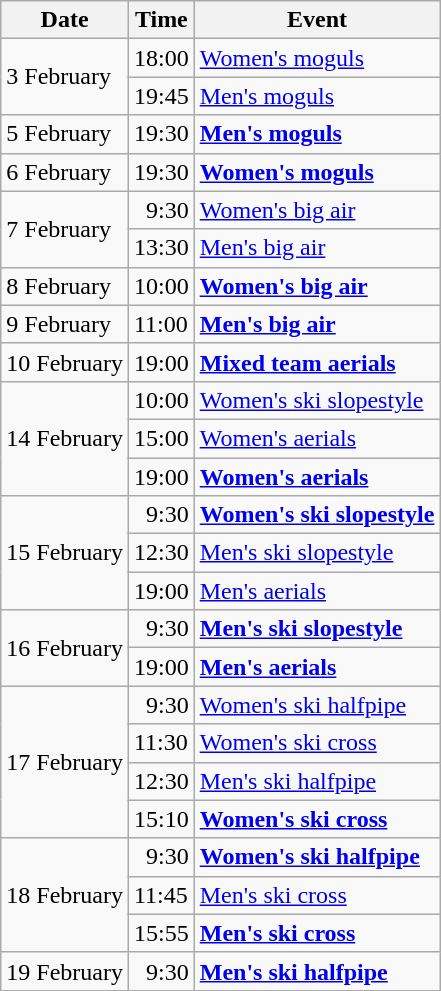<table class=wikitable>
<tr>
<th>Date</th>
<th>Time</th>
<th>Event</th>
</tr>
<tr>
<td rowspan=2>3 February</td>
<td>18:00</td>
<td><a href='#'>Women's moguls</a></td>
</tr>
<tr>
<td>19:45</td>
<td><a href='#'>Men's moguls</a></td>
</tr>
<tr>
<td>5 February</td>
<td>19:30</td>
<td><strong><a href='#'>Men's moguls</a></strong></td>
</tr>
<tr>
<td>6 February</td>
<td>19:30</td>
<td><strong><a href='#'>Women's moguls</a></strong></td>
</tr>
<tr>
<td rowspan=2>7 February</td>
<td style="text-align: right;">9:30</td>
<td><a href='#'>Women's big air</a></td>
</tr>
<tr>
<td>13:30</td>
<td><a href='#'>Men's big air</a></td>
</tr>
<tr>
<td>8 February</td>
<td>10:00</td>
<td><strong><a href='#'>Women's big air</a></strong></td>
</tr>
<tr>
<td>9 February</td>
<td>11:00</td>
<td><strong><a href='#'>Men's big air</a></strong></td>
</tr>
<tr>
<td>10 February</td>
<td>19:00</td>
<td><strong><a href='#'>Mixed team aerials</a></strong></td>
</tr>
<tr>
<td rowspan=3>14 February</td>
<td>10:00</td>
<td><a href='#'>Women's ski slopestyle</a></td>
</tr>
<tr>
<td>15:00</td>
<td><a href='#'>Women's aerials</a></td>
</tr>
<tr>
<td>19:00</td>
<td><strong><a href='#'>Women's aerials</a></strong></td>
</tr>
<tr>
<td rowspan=3>15 February</td>
<td style="text-align: right;">9:30</td>
<td><strong><a href='#'>Women's ski slopestyle</a></strong></td>
</tr>
<tr>
<td>12:30</td>
<td><a href='#'>Men's ski slopestyle</a></td>
</tr>
<tr>
<td>19:00</td>
<td><a href='#'>Men's aerials</a></td>
</tr>
<tr>
<td rowspan=2>16 February</td>
<td style="text-align: right;">9:30</td>
<td><strong><a href='#'>Men's ski slopestyle</a></strong></td>
</tr>
<tr>
<td>19:00</td>
<td><strong><a href='#'>Men's aerials</a></strong></td>
</tr>
<tr>
<td rowspan=4>17 February</td>
<td style="text-align: right;">9:30</td>
<td><a href='#'>Women's ski halfpipe</a></td>
</tr>
<tr>
<td>11:30</td>
<td><a href='#'>Women's ski cross</a></td>
</tr>
<tr>
<td>12:30</td>
<td><a href='#'>Men's ski halfpipe</a></td>
</tr>
<tr>
<td>15:10</td>
<td><strong><a href='#'>Women's ski cross</a></strong></td>
</tr>
<tr>
<td rowspan=3>18 February</td>
<td style="text-align: right;">9:30</td>
<td><strong><a href='#'>Women's ski halfpipe</a></strong></td>
</tr>
<tr>
<td>11:45</td>
<td><a href='#'>Men's ski cross</a></td>
</tr>
<tr>
<td>15:55</td>
<td><strong><a href='#'>Men's ski cross</a></strong></td>
</tr>
<tr>
<td>19 February</td>
<td style="text-align: right;">9:30</td>
<td><strong><a href='#'>Men's ski halfpipe</a></strong></td>
</tr>
</table>
